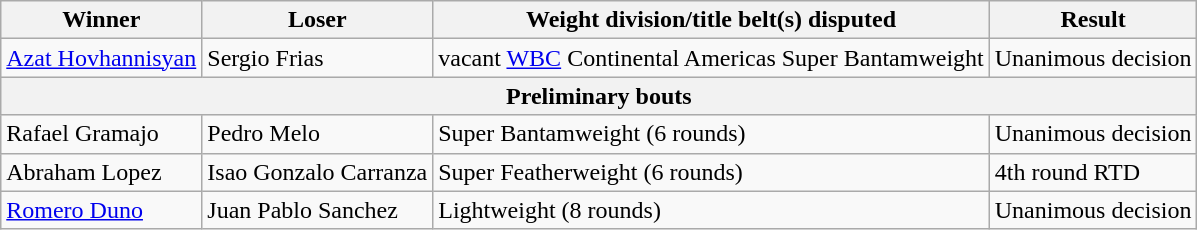<table class=wikitable>
<tr>
<th>Winner</th>
<th>Loser</th>
<th>Weight division/title belt(s) disputed</th>
<th>Result</th>
</tr>
<tr>
<td> <a href='#'>Azat Hovhannisyan</a></td>
<td> Sergio Frias</td>
<td>vacant <a href='#'>WBC</a> Continental Americas Super Bantamweight</td>
<td>Unanimous decision</td>
</tr>
<tr>
<th colspan=4>Preliminary bouts</th>
</tr>
<tr>
<td> Rafael Gramajo</td>
<td> Pedro Melo</td>
<td>Super Bantamweight (6 rounds)</td>
<td>Unanimous decision</td>
</tr>
<tr>
<td> Abraham Lopez</td>
<td> Isao Gonzalo Carranza</td>
<td>Super Featherweight (6 rounds)</td>
<td>4th round RTD</td>
</tr>
<tr>
<td> <a href='#'>Romero Duno</a></td>
<td> Juan Pablo Sanchez</td>
<td>Lightweight (8 rounds)</td>
<td>Unanimous decision</td>
</tr>
</table>
